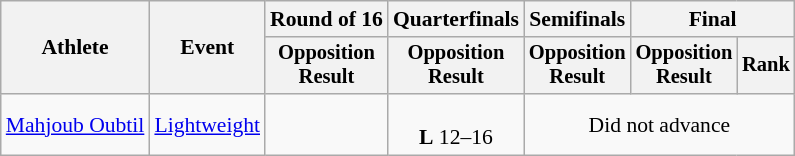<table class="wikitable" style="font-size:90%">
<tr>
<th rowspan="2">Athlete</th>
<th rowspan="2">Event</th>
<th>Round of 16</th>
<th>Quarterfinals</th>
<th>Semifinals</th>
<th colspan=2>Final</th>
</tr>
<tr style="font-size:95%">
<th>Opposition<br>Result</th>
<th>Opposition<br>Result</th>
<th>Opposition<br>Result</th>
<th>Opposition<br>Result</th>
<th>Rank</th>
</tr>
<tr align=center>
<td align=left><a href='#'>Mahjoub Oubtil</a></td>
<td align=left><a href='#'>Lightweight</a></td>
<td></td>
<td><br><strong>L</strong> 12–16</td>
<td colspan=3>Did not advance</td>
</tr>
</table>
